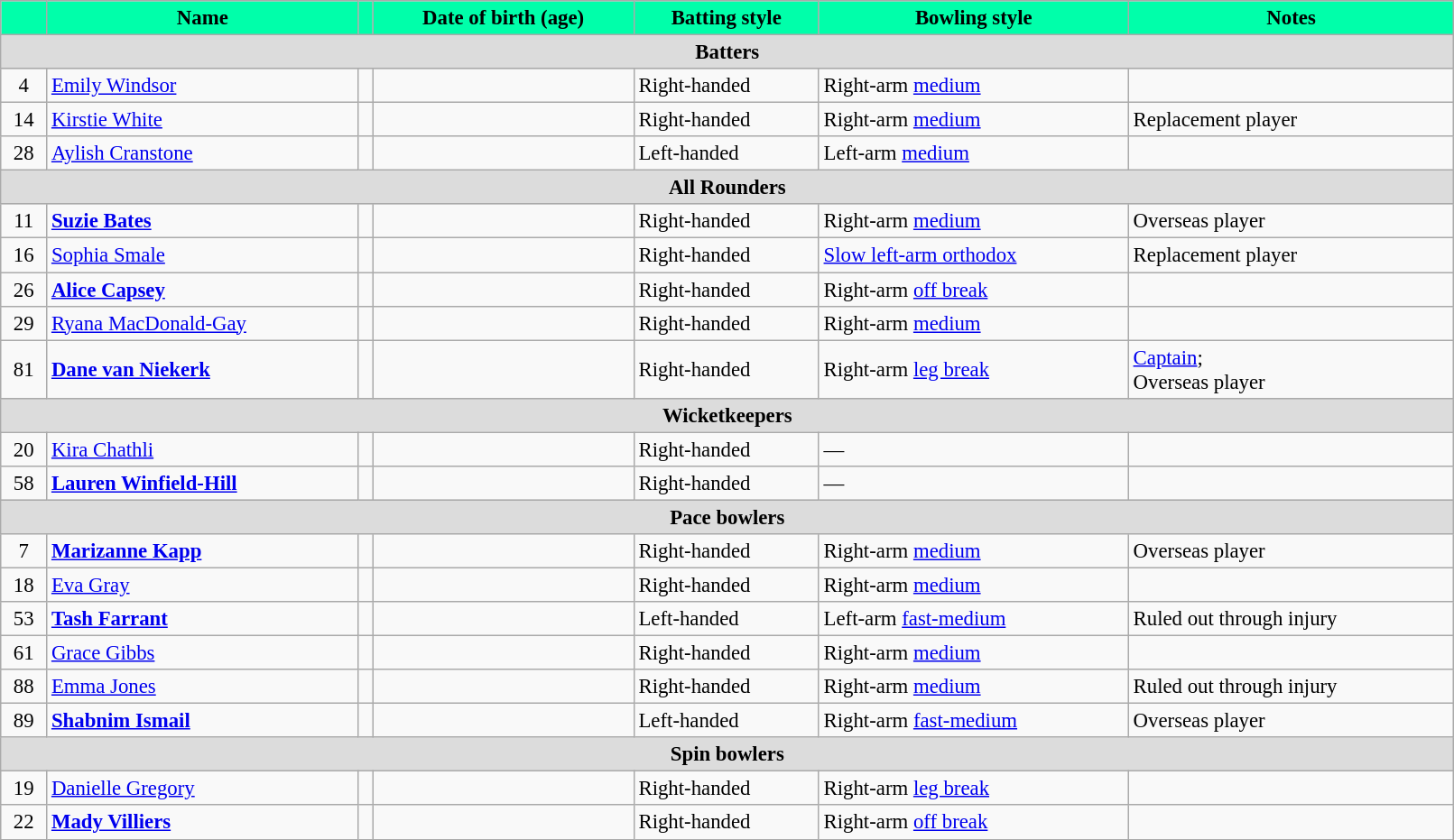<table class="wikitable" style="font-size:95%;" width="85%">
<tr>
<th style="background:#00FFAA; color:black"></th>
<th style="background:#00FFAA; color:black">Name</th>
<th style="background:#00FFAA; color:black"></th>
<th style="background:#00FFAA; color:black">Date of birth (age)</th>
<th style="background:#00FFAA; color:black">Batting style</th>
<th style="background:#00FFAA; color:black">Bowling style</th>
<th style="background:#00FFAA; color:black">Notes</th>
</tr>
<tr>
<th colspan="7" style="background: #DCDCDC" align=right>Batters</th>
</tr>
<tr>
<td style="text-align:center">4</td>
<td><a href='#'>Emily Windsor</a></td>
<td style="text-align:center"></td>
<td></td>
<td>Right-handed</td>
<td>Right-arm <a href='#'>medium</a></td>
<td></td>
</tr>
<tr>
<td style="text-align:center">14</td>
<td><a href='#'>Kirstie White</a></td>
<td style="text-align:center"></td>
<td></td>
<td>Right-handed</td>
<td>Right-arm <a href='#'>medium</a></td>
<td>Replacement player</td>
</tr>
<tr>
<td style="text-align:center">28</td>
<td><a href='#'>Aylish Cranstone</a></td>
<td style="text-align:center"></td>
<td></td>
<td>Left-handed</td>
<td>Left-arm <a href='#'>medium</a></td>
<td></td>
</tr>
<tr>
<th colspan="7" style="background: #DCDCDC" align=right>All Rounders</th>
</tr>
<tr>
<td style="text-align:center">11</td>
<td><strong><a href='#'>Suzie Bates</a></strong></td>
<td style="text-align:center"></td>
<td></td>
<td>Right-handed</td>
<td>Right-arm <a href='#'>medium</a></td>
<td>Overseas player</td>
</tr>
<tr>
<td style="text-align:center">16</td>
<td><a href='#'>Sophia Smale</a></td>
<td style="text-align:center"></td>
<td></td>
<td>Right-handed</td>
<td><a href='#'>Slow left-arm orthodox</a></td>
<td>Replacement player</td>
</tr>
<tr>
<td style="text-align:center">26</td>
<td><strong><a href='#'>Alice Capsey</a></strong></td>
<td style="text-align:center"></td>
<td></td>
<td>Right-handed</td>
<td>Right-arm <a href='#'>off break</a></td>
<td></td>
</tr>
<tr>
<td style="text-align:center">29</td>
<td><a href='#'>Ryana MacDonald-Gay</a></td>
<td style="text-align:center"></td>
<td></td>
<td>Right-handed</td>
<td>Right-arm <a href='#'>medium</a></td>
<td></td>
</tr>
<tr>
<td style="text-align:center">81</td>
<td><strong><a href='#'>Dane van Niekerk</a></strong></td>
<td style="text-align:center"></td>
<td></td>
<td>Right-handed</td>
<td>Right-arm <a href='#'>leg break</a></td>
<td><a href='#'>Captain</a>; <br>Overseas player</td>
</tr>
<tr>
<th colspan="7" style="background: #DCDCDC" align=right>Wicketkeepers</th>
</tr>
<tr>
<td style="text-align:center">20</td>
<td><a href='#'>Kira Chathli</a></td>
<td style="text-align:center"></td>
<td></td>
<td>Right-handed</td>
<td>—</td>
<td></td>
</tr>
<tr>
<td style="text-align:center">58</td>
<td><strong><a href='#'>Lauren Winfield-Hill</a></strong></td>
<td style="text-align:center"></td>
<td></td>
<td>Right-handed</td>
<td>—</td>
<td></td>
</tr>
<tr>
<th colspan="7" style="background: #DCDCDC" align=right>Pace bowlers</th>
</tr>
<tr>
<td style="text-align:center">7</td>
<td><strong><a href='#'>Marizanne Kapp</a></strong></td>
<td style="text-align:center"></td>
<td></td>
<td>Right-handed</td>
<td>Right-arm <a href='#'>medium</a></td>
<td>Overseas player</td>
</tr>
<tr>
<td style="text-align:center">18</td>
<td><a href='#'>Eva Gray</a></td>
<td style="text-align:center"></td>
<td></td>
<td>Right-handed</td>
<td>Right-arm <a href='#'>medium</a></td>
<td></td>
</tr>
<tr>
<td style="text-align:center">53</td>
<td><strong><a href='#'>Tash Farrant</a></strong></td>
<td style="text-align:center"></td>
<td></td>
<td>Left-handed</td>
<td>Left-arm <a href='#'>fast-medium</a></td>
<td>Ruled out through injury</td>
</tr>
<tr>
<td style="text-align:center">61</td>
<td><a href='#'>Grace Gibbs</a></td>
<td style="text-align:center"></td>
<td></td>
<td>Right-handed</td>
<td>Right-arm <a href='#'>medium</a></td>
<td></td>
</tr>
<tr>
<td style="text-align:center">88</td>
<td><a href='#'>Emma Jones</a></td>
<td style="text-align:center"></td>
<td></td>
<td>Right-handed</td>
<td>Right-arm <a href='#'>medium</a></td>
<td>Ruled out through injury</td>
</tr>
<tr>
<td style="text-align:center">89</td>
<td><strong><a href='#'>Shabnim Ismail</a></strong></td>
<td style="text-align:center"></td>
<td></td>
<td>Left-handed</td>
<td>Right-arm <a href='#'>fast-medium</a></td>
<td>Overseas player</td>
</tr>
<tr>
<th colspan="7" style="background: #DCDCDC" align=right>Spin bowlers</th>
</tr>
<tr>
<td style="text-align:center">19</td>
<td><a href='#'>Danielle Gregory</a></td>
<td style="text-align:center"></td>
<td></td>
<td>Right-handed</td>
<td>Right-arm <a href='#'>leg break</a></td>
<td></td>
</tr>
<tr>
<td style="text-align:center">22</td>
<td><strong><a href='#'>Mady Villiers</a></strong></td>
<td style="text-align:center"></td>
<td></td>
<td>Right-handed</td>
<td>Right-arm <a href='#'>off break</a></td>
<td></td>
</tr>
</table>
